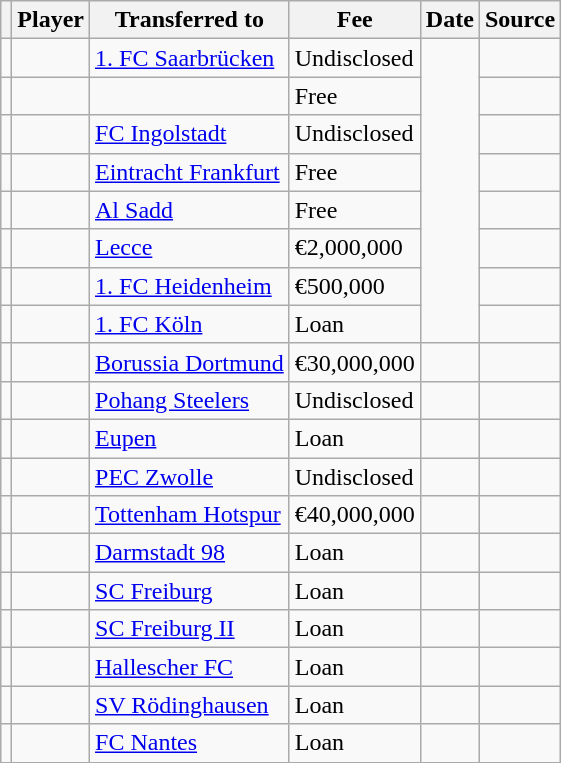<table class="wikitable plainrowheaders sortable">
<tr>
<th></th>
<th scope="col">Player</th>
<th>Transferred to</th>
<th style="width: 65px;">Fee</th>
<th scope="col">Date</th>
<th scope="col">Source</th>
</tr>
<tr>
<td align=center></td>
<td></td>
<td> <a href='#'>1. FC Saarbrücken</a></td>
<td>Undisclosed</td>
<td rowspan=8></td>
<td></td>
</tr>
<tr>
<td align=center></td>
<td></td>
<td></td>
<td>Free</td>
<td></td>
</tr>
<tr>
<td align=center></td>
<td></td>
<td> <a href='#'>FC Ingolstadt</a></td>
<td>Undisclosed</td>
<td></td>
</tr>
<tr>
<td align="center"></td>
<td></td>
<td> <a href='#'>Eintracht Frankfurt</a></td>
<td>Free</td>
<td></td>
</tr>
<tr>
<td align=center></td>
<td></td>
<td> <a href='#'>Al Sadd</a></td>
<td>Free</td>
<td></td>
</tr>
<tr>
<td align="center"></td>
<td></td>
<td> <a href='#'>Lecce</a></td>
<td>€2,000,000</td>
<td></td>
</tr>
<tr>
<td align=center></td>
<td></td>
<td> <a href='#'>1. FC Heidenheim</a></td>
<td>€500,000</td>
<td></td>
</tr>
<tr>
<td align="center"></td>
<td></td>
<td> <a href='#'>1. FC Köln</a></td>
<td>Loan</td>
<td></td>
</tr>
<tr>
<td align=center></td>
<td></td>
<td> <a href='#'>Borussia Dortmund</a></td>
<td>€30,000,000</td>
<td></td>
<td></td>
</tr>
<tr>
<td align=center></td>
<td></td>
<td> <a href='#'>Pohang Steelers</a></td>
<td>Undisclosed</td>
<td></td>
<td></td>
</tr>
<tr>
<td align=center></td>
<td></td>
<td> <a href='#'>Eupen</a></td>
<td>Loan</td>
<td></td>
<td></td>
</tr>
<tr>
<td align=center></td>
<td></td>
<td> <a href='#'>PEC Zwolle</a></td>
<td>Undisclosed</td>
<td></td>
<td></td>
</tr>
<tr>
<td align=center></td>
<td></td>
<td> <a href='#'>Tottenham Hotspur</a></td>
<td>€40,000,000</td>
<td></td>
<td></td>
</tr>
<tr>
<td align=center></td>
<td></td>
<td> <a href='#'>Darmstadt 98</a></td>
<td>Loan</td>
<td></td>
<td></td>
</tr>
<tr>
<td align=center></td>
<td></td>
<td> <a href='#'>SC Freiburg</a></td>
<td>Loan</td>
<td></td>
<td></td>
</tr>
<tr>
<td align=center></td>
<td></td>
<td> <a href='#'>SC Freiburg II</a></td>
<td>Loan</td>
<td></td>
<td></td>
</tr>
<tr>
<td align=center></td>
<td></td>
<td> <a href='#'>Hallescher FC</a></td>
<td>Loan</td>
<td></td>
<td></td>
</tr>
<tr>
<td align=center></td>
<td></td>
<td> <a href='#'>SV Rödinghausen</a></td>
<td>Loan</td>
<td></td>
<td></td>
</tr>
<tr>
<td align=center></td>
<td></td>
<td> <a href='#'>FC Nantes</a></td>
<td>Loan</td>
<td></td>
<td></td>
</tr>
</table>
